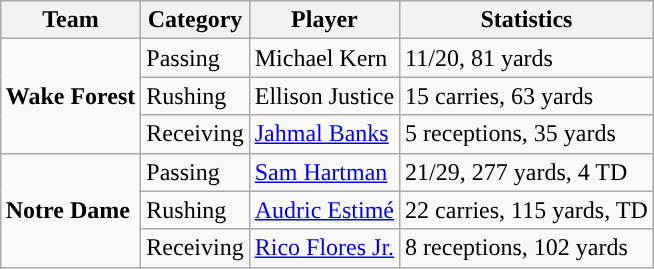<table class="wikitable" style="float: right;">
<tr>
<th>Team</th>
<th>Category</th>
<th>Player</th>
<th>Statistics</th>
</tr>
<tr>
<td rowspan=3><strong>Wake Forest</strong></td>
<td>Passing</td>
<td>Michael Kern</td>
<td>11/20, 81 yards</td>
</tr>
<tr>
<td>Rushing</td>
<td>Ellison Justice</td>
<td>15 carries, 63 yards</td>
</tr>
<tr>
<td>Receiving</td>
<td><a href='#'>Jahmal Banks</a></td>
<td>5 receptions, 35 yards</td>
</tr>
<tr>
<td rowspan=3><strong>Notre Dame</strong></td>
<td>Passing</td>
<td><a href='#'>Sam Hartman</a></td>
<td>21/29, 277 yards, 4 TD</td>
</tr>
<tr>
<td>Rushing</td>
<td><a href='#'>Audric Estimé</a></td>
<td>22 carries, 115 yards, TD</td>
</tr>
<tr>
<td>Receiving</td>
<td><a href='#'>Rico Flores Jr.</a></td>
<td>8 receptions, 102 yards</td>
</tr>
</table>
